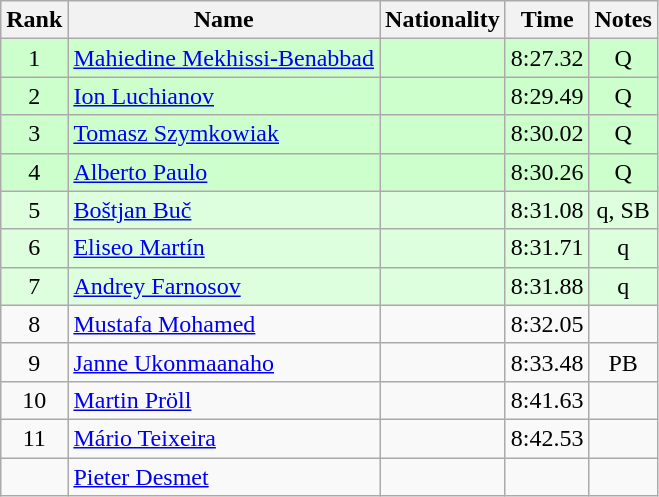<table class="wikitable sortable" style="text-align:center">
<tr>
<th>Rank</th>
<th>Name</th>
<th>Nationality</th>
<th>Time</th>
<th>Notes</th>
</tr>
<tr bgcolor=ccffcc>
<td>1</td>
<td align="left"><a href='#'>Mahiedine Mekhissi-Benabbad</a></td>
<td align=left></td>
<td>8:27.32</td>
<td>Q</td>
</tr>
<tr bgcolor=ccffcc>
<td>2</td>
<td align="left"><a href='#'>Ion Luchianov</a></td>
<td align=left></td>
<td>8:29.49</td>
<td>Q</td>
</tr>
<tr bgcolor=ccffcc>
<td>3</td>
<td align="left"><a href='#'>Tomasz Szymkowiak</a></td>
<td align=left></td>
<td>8:30.02</td>
<td>Q</td>
</tr>
<tr bgcolor=ccffcc>
<td>4</td>
<td align="left"><a href='#'>Alberto Paulo</a></td>
<td align=left></td>
<td>8:30.26</td>
<td>Q</td>
</tr>
<tr bgcolor=ddffdd>
<td>5</td>
<td align="left"><a href='#'>Boštjan Buč</a></td>
<td align=left></td>
<td>8:31.08</td>
<td>q, SB</td>
</tr>
<tr bgcolor=ddffdd>
<td>6</td>
<td align="left"><a href='#'>Eliseo Martín</a></td>
<td align=left></td>
<td>8:31.71</td>
<td>q</td>
</tr>
<tr bgcolor=ddffdd>
<td>7</td>
<td align="left"><a href='#'>Andrey Farnosov</a></td>
<td align=left></td>
<td>8:31.88</td>
<td>q</td>
</tr>
<tr>
<td>8</td>
<td align="left"><a href='#'>Mustafa Mohamed</a></td>
<td align=left></td>
<td>8:32.05</td>
<td></td>
</tr>
<tr>
<td>9</td>
<td align="left"><a href='#'>Janne Ukonmaanaho</a></td>
<td align=left></td>
<td>8:33.48</td>
<td>PB</td>
</tr>
<tr>
<td>10</td>
<td align="left"><a href='#'>Martin Pröll</a></td>
<td align=left></td>
<td>8:41.63</td>
<td></td>
</tr>
<tr>
<td>11</td>
<td align="left"><a href='#'>Mário Teixeira</a></td>
<td align=left></td>
<td>8:42.53</td>
<td></td>
</tr>
<tr>
<td></td>
<td align="left"><a href='#'>Pieter Desmet</a></td>
<td align=left></td>
<td></td>
<td></td>
</tr>
</table>
